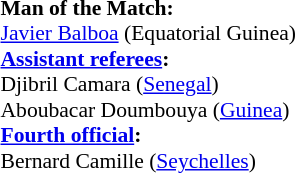<table width=50% style="font-size: 90%">
<tr>
<td><br><strong>Man of the Match:</strong>
<br><a href='#'>Javier Balboa</a> (Equatorial Guinea)<br><strong><a href='#'>Assistant referees</a>:</strong>
<br>Djibril Camara (<a href='#'>Senegal</a>)
<br>Aboubacar Doumbouya (<a href='#'>Guinea</a>)
<br><strong><a href='#'>Fourth official</a>:</strong>
<br>Bernard Camille (<a href='#'>Seychelles</a>)</td>
</tr>
</table>
